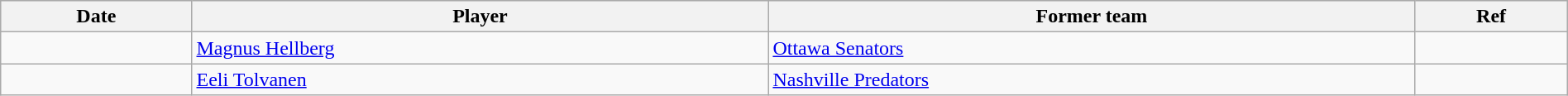<table class="wikitable" width=100%>
<tr style="background:#ddd; text-align:center;">
<th>Date</th>
<th>Player</th>
<th>Former team</th>
<th>Ref</th>
</tr>
<tr>
<td></td>
<td><a href='#'>Magnus Hellberg</a></td>
<td><a href='#'>Ottawa Senators</a></td>
<td></td>
</tr>
<tr>
<td></td>
<td><a href='#'>Eeli Tolvanen</a></td>
<td><a href='#'>Nashville Predators</a></td>
<td></td>
</tr>
</table>
